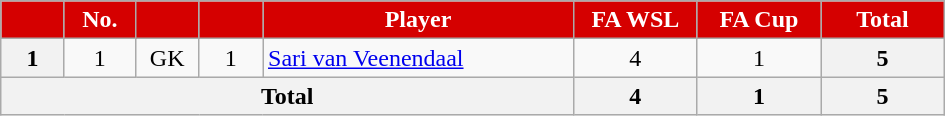<table class="wikitable" style="text-align:center;">
<tr>
<th style="background:#d50000; color:white; width:35px;"></th>
<th style="background:#d50000; color:white; text-align:center; width:40px">No.</th>
<th style="background:#d50000; color:white; width:35px;"></th>
<th style="background:#d50000; color:white; width:35px;"></th>
<th style="background:#d50000; color:white; width:200px;">Player</th>
<th style="background:#d50000; color:white; width:75px;">FA WSL</th>
<th style="background:#d50000; color:white; width:75px;">FA Cup</th>
<th style="background:#d50000; color:white; width:75px;"><strong>Total</strong></th>
</tr>
<tr>
<th rowspan="1">1</th>
<td>1</td>
<td>GK</td>
<td>1</td>
<td style="text-align:left;"> <a href='#'>Sari van Veenendaal</a></td>
<td>4</td>
<td>1</td>
<th>5</th>
</tr>
<tr>
<th colspan="5">Total</th>
<th>4</th>
<th>1</th>
<th>5</th>
</tr>
</table>
